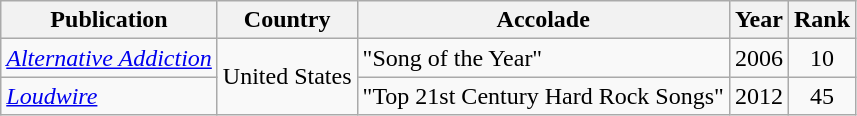<table class="wikitable" border="1">
<tr>
<th>Publication</th>
<th>Country</th>
<th>Accolade</th>
<th>Year</th>
<th>Rank</th>
</tr>
<tr>
<td><em><a href='#'>Alternative Addiction</a></em></td>
<td rowspan="2">United States</td>
<td>"Song of the Year"</td>
<td>2006</td>
<td align="center">10</td>
</tr>
<tr>
<td><em><a href='#'>Loudwire</a></em></td>
<td>"Top 21st Century Hard Rock Songs"</td>
<td>2012</td>
<td align="center">45</td>
</tr>
</table>
